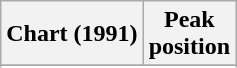<table class="wikitable sortable plainrowheaders" style="text-align:center;">
<tr>
<th scope="col">Chart (1991)</th>
<th scope="col">Peak<br>position</th>
</tr>
<tr>
</tr>
<tr>
</tr>
</table>
